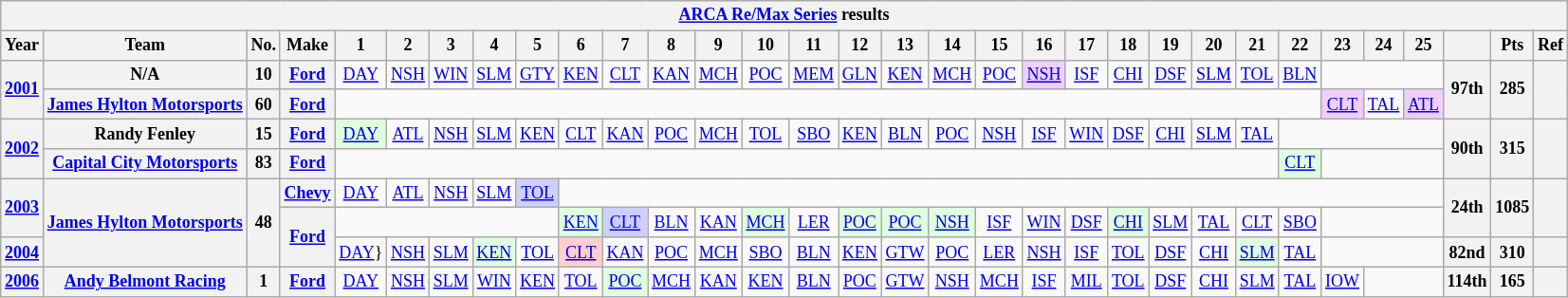<table class="wikitable" style="text-align:center; font-size:75%">
<tr>
<th colspan="34"><a href='#'>ARCA Re/Max Series</a> results</th>
</tr>
<tr>
<th>Year</th>
<th>Team</th>
<th>No.</th>
<th>Make</th>
<th>1</th>
<th>2</th>
<th>3</th>
<th>4</th>
<th>5</th>
<th>6</th>
<th>7</th>
<th>8</th>
<th>9</th>
<th>10</th>
<th>11</th>
<th>12</th>
<th>13</th>
<th>14</th>
<th>15</th>
<th>16</th>
<th>17</th>
<th>18</th>
<th>19</th>
<th>20</th>
<th>21</th>
<th>22</th>
<th>23</th>
<th>24</th>
<th>25</th>
<th></th>
<th>Pts</th>
<th>Ref</th>
</tr>
<tr>
<th rowspan=2><a href='#'>2001</a></th>
<th>N/A</th>
<th>10</th>
<th><a href='#'>Ford</a></th>
<td><a href='#'>DAY</a></td>
<td><a href='#'>NSH</a></td>
<td><a href='#'>WIN</a></td>
<td><a href='#'>SLM</a></td>
<td><a href='#'>GTY</a></td>
<td><a href='#'>KEN</a></td>
<td><a href='#'>CLT</a></td>
<td><a href='#'>KAN</a></td>
<td><a href='#'>MCH</a></td>
<td><a href='#'>POC</a></td>
<td><a href='#'>MEM</a></td>
<td><a href='#'>GLN</a></td>
<td><a href='#'>KEN</a></td>
<td><a href='#'>MCH</a></td>
<td><a href='#'>POC</a></td>
<td style="background:#EFCFFF;"><a href='#'>NSH</a><br></td>
<td><a href='#'>ISF</a></td>
<td><a href='#'>CHI</a></td>
<td><a href='#'>DSF</a></td>
<td><a href='#'>SLM</a></td>
<td><a href='#'>TOL</a></td>
<td><a href='#'>BLN</a></td>
<td colspan=3></td>
<th rowspan=2>97th</th>
<th rowspan=2>285</th>
<th rowspan=2></th>
</tr>
<tr>
<th><a href='#'>James Hylton Motorsports</a></th>
<th>60</th>
<th><a href='#'>Ford</a></th>
<td colspan=22></td>
<td style="background:#EFCFFF;"><a href='#'>CLT</a><br></td>
<td><a href='#'>TAL</a></td>
<td style="background:#EFCFFF;"><a href='#'>ATL</a><br></td>
</tr>
<tr>
<th rowspan=2><a href='#'>2002</a></th>
<th>Randy Fenley</th>
<th>15</th>
<th><a href='#'>Ford</a></th>
<td style="background:#DFFFDF;"><a href='#'>DAY</a><br></td>
<td><a href='#'>ATL</a></td>
<td><a href='#'>NSH</a></td>
<td><a href='#'>SLM</a></td>
<td><a href='#'>KEN</a></td>
<td><a href='#'>CLT</a></td>
<td><a href='#'>KAN</a></td>
<td><a href='#'>POC</a></td>
<td><a href='#'>MCH</a></td>
<td><a href='#'>TOL</a></td>
<td><a href='#'>SBO</a></td>
<td><a href='#'>KEN</a></td>
<td><a href='#'>BLN</a></td>
<td><a href='#'>POC</a></td>
<td><a href='#'>NSH</a></td>
<td><a href='#'>ISF</a></td>
<td><a href='#'>WIN</a></td>
<td><a href='#'>DSF</a></td>
<td><a href='#'>CHI</a></td>
<td><a href='#'>SLM</a></td>
<td><a href='#'>TAL</a></td>
<td colspan=4></td>
<th rowspan=2>90th</th>
<th rowspan=2>315</th>
<th rowspan=2></th>
</tr>
<tr>
<th><a href='#'>Capital City Motorsports</a></th>
<th>83</th>
<th><a href='#'>Ford</a></th>
<td colspan=21></td>
<td style="background:#DFFFDF;"><a href='#'>CLT</a><br></td>
<td colspan=3></td>
</tr>
<tr>
<th rowspan=2><a href='#'>2003</a></th>
<th rowspan=3><a href='#'>James Hylton Motorsports</a></th>
<th rowspan=3>48</th>
<th><a href='#'>Chevy</a></th>
<td><a href='#'>DAY</a></td>
<td><a href='#'>ATL</a></td>
<td><a href='#'>NSH</a></td>
<td><a href='#'>SLM</a></td>
<td style="background:#CFCFFF;"><a href='#'>TOL</a><br></td>
<td colspan=20></td>
<th rowspan=2>24th</th>
<th rowspan=2>1085</th>
<th rowspan=2></th>
</tr>
<tr>
<th rowspan=2><a href='#'>Ford</a></th>
<td colspan=5></td>
<td style="background:#DFFFDF;"><a href='#'>KEN</a><br></td>
<td style="background:#CFCFFF;"><a href='#'>CLT</a><br></td>
<td><a href='#'>BLN</a></td>
<td><a href='#'>KAN</a></td>
<td style="background:#DFFFDF;"><a href='#'>MCH</a><br></td>
<td><a href='#'>LER</a></td>
<td style="background:#DFFFDF;"><a href='#'>POC</a><br></td>
<td style="background:#DFFFDF;"><a href='#'>POC</a><br></td>
<td style="background:#DFFFDF;"><a href='#'>NSH</a><br></td>
<td><a href='#'>ISF</a></td>
<td><a href='#'>WIN</a></td>
<td><a href='#'>DSF</a></td>
<td style="background:#DFFFDF;"><a href='#'>CHI</a><br></td>
<td><a href='#'>SLM</a></td>
<td><a href='#'>TAL</a></td>
<td><a href='#'>CLT</a></td>
<td><a href='#'>SBO</a></td>
<td colspan=3></td>
</tr>
<tr>
<th><a href='#'>2004</a></th>
<td><a href='#'>DAY</a>}</td>
<td><a href='#'>NSH</a></td>
<td><a href='#'>SLM</a></td>
<td style="background:#DFFFDF;"><a href='#'>KEN</a><br></td>
<td><a href='#'>TOL</a></td>
<td style="background:#FFCFCF;"><a href='#'>CLT</a><br></td>
<td><a href='#'>KAN</a></td>
<td><a href='#'>POC</a></td>
<td><a href='#'>MCH</a></td>
<td><a href='#'>SBO</a></td>
<td><a href='#'>BLN</a></td>
<td><a href='#'>KEN</a></td>
<td><a href='#'>GTW</a></td>
<td><a href='#'>POC</a></td>
<td><a href='#'>LER</a></td>
<td><a href='#'>NSH</a></td>
<td><a href='#'>ISF</a></td>
<td><a href='#'>TOL</a></td>
<td><a href='#'>DSF</a></td>
<td><a href='#'>CHI</a></td>
<td style="background:#DFFFDF;"><a href='#'>SLM</a><br></td>
<td><a href='#'>TAL</a></td>
<td colspan=3></td>
<th>82nd</th>
<th>310</th>
<th></th>
</tr>
<tr>
<th><a href='#'>2006</a></th>
<th><a href='#'>Andy Belmont Racing</a></th>
<th>1</th>
<th><a href='#'>Ford</a></th>
<td><a href='#'>DAY</a></td>
<td><a href='#'>NSH</a></td>
<td><a href='#'>SLM</a></td>
<td><a href='#'>WIN</a></td>
<td><a href='#'>KEN</a></td>
<td><a href='#'>TOL</a></td>
<td style="background:#DFFFDF;"><a href='#'>POC</a><br></td>
<td><a href='#'>MCH</a></td>
<td><a href='#'>KAN</a></td>
<td><a href='#'>KEN</a></td>
<td><a href='#'>BLN</a></td>
<td><a href='#'>POC</a></td>
<td><a href='#'>GTW</a></td>
<td><a href='#'>NSH</a></td>
<td><a href='#'>MCH</a></td>
<td><a href='#'>ISF</a></td>
<td><a href='#'>MIL</a></td>
<td><a href='#'>TOL</a></td>
<td><a href='#'>DSF</a></td>
<td><a href='#'>CHI</a></td>
<td><a href='#'>SLM</a></td>
<td><a href='#'>TAL</a></td>
<td><a href='#'>IOW</a></td>
<td colspan=2></td>
<th>114th</th>
<th>165</th>
<th></th>
</tr>
</table>
